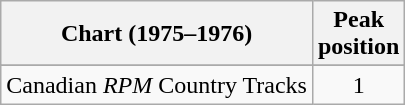<table class="wikitable sortable">
<tr>
<th align="left">Chart (1975–1976)</th>
<th align="center">Peak<br>position</th>
</tr>
<tr>
</tr>
<tr>
<td align="left">Canadian <em>RPM</em> Country Tracks</td>
<td align="center">1</td>
</tr>
</table>
